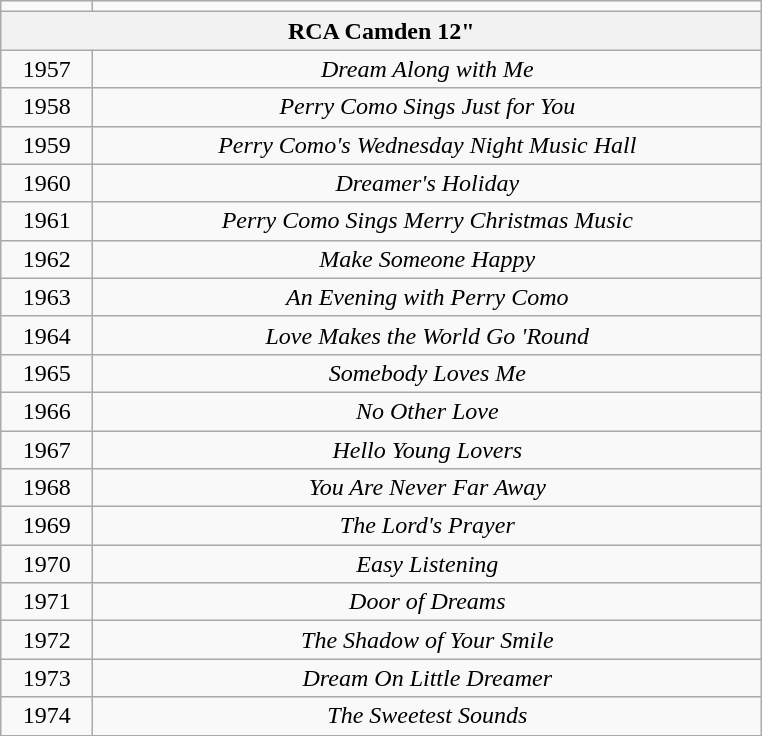<table class="wikitable" align="center" style="text-align:center; width:500; border:1">
<tr>
<td></td>
</tr>
<tr>
<th width="500" colspan=2>RCA Camden 12"</th>
</tr>
<tr>
<td>1957</td>
<td><em>Dream Along with Me</em></td>
</tr>
<tr>
<td>1958</td>
<td><em>Perry Como Sings Just for You</em></td>
</tr>
<tr>
<td>1959</td>
<td><em>Perry Como's Wednesday Night Music Hall</em></td>
</tr>
<tr>
<td>1960</td>
<td><em>Dreamer's Holiday</em></td>
</tr>
<tr>
<td>1961</td>
<td><em>Perry Como Sings Merry Christmas Music</em></td>
</tr>
<tr>
<td>1962</td>
<td><em>Make Someone Happy</em></td>
</tr>
<tr>
<td>1963</td>
<td><em>An Evening with Perry Como</em></td>
</tr>
<tr>
<td>1964</td>
<td><em>Love Makes the World Go 'Round</em></td>
</tr>
<tr>
<td>1965</td>
<td><em>Somebody Loves Me</em></td>
</tr>
<tr>
<td>1966</td>
<td><em>No Other Love</em></td>
</tr>
<tr>
<td>1967</td>
<td><em>Hello Young Lovers</em></td>
</tr>
<tr>
<td>1968</td>
<td><em>You Are Never Far Away</em></td>
</tr>
<tr>
<td>1969</td>
<td><em>The Lord's Prayer</em></td>
</tr>
<tr>
<td>1970</td>
<td><em>Easy Listening</em></td>
</tr>
<tr>
<td>1971</td>
<td><em>Door of Dreams</em></td>
</tr>
<tr>
<td>1972</td>
<td><em>The Shadow of Your Smile</em></td>
</tr>
<tr>
<td>1973</td>
<td><em>Dream On Little Dreamer</em></td>
</tr>
<tr>
<td>1974</td>
<td><em>The Sweetest Sounds</em></td>
</tr>
</table>
